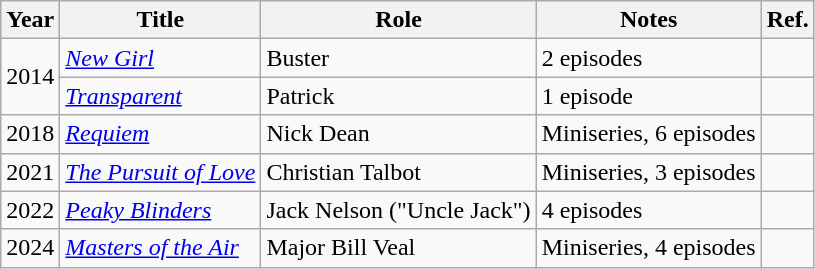<table class="wikitable sortable">
<tr>
<th>Year</th>
<th>Title</th>
<th>Role</th>
<th class="unsortable">Notes</th>
<th>Ref.</th>
</tr>
<tr>
<td rowspan="2">2014</td>
<td><em><a href='#'>New Girl</a></em></td>
<td>Buster</td>
<td>2 episodes</td>
<td></td>
</tr>
<tr>
<td><em><a href='#'>Transparent</a></em></td>
<td>Patrick</td>
<td>1 episode</td>
<td></td>
</tr>
<tr>
<td>2018</td>
<td><em><a href='#'>Requiem</a></em></td>
<td>Nick Dean</td>
<td>Miniseries, 6 episodes</td>
<td></td>
</tr>
<tr>
<td>2021</td>
<td><em><a href='#'>The Pursuit of Love</a></em></td>
<td>Christian Talbot</td>
<td>Miniseries, 3 episodes</td>
<td></td>
</tr>
<tr>
<td>2022</td>
<td><em><a href='#'>Peaky Blinders</a></em></td>
<td>Jack Nelson ("Uncle Jack")</td>
<td>4 episodes</td>
<td></td>
</tr>
<tr>
<td>2024</td>
<td><em><a href='#'>Masters of the Air</a></em></td>
<td>Major Bill Veal</td>
<td>Miniseries, 4 episodes</td>
<td></td>
</tr>
</table>
